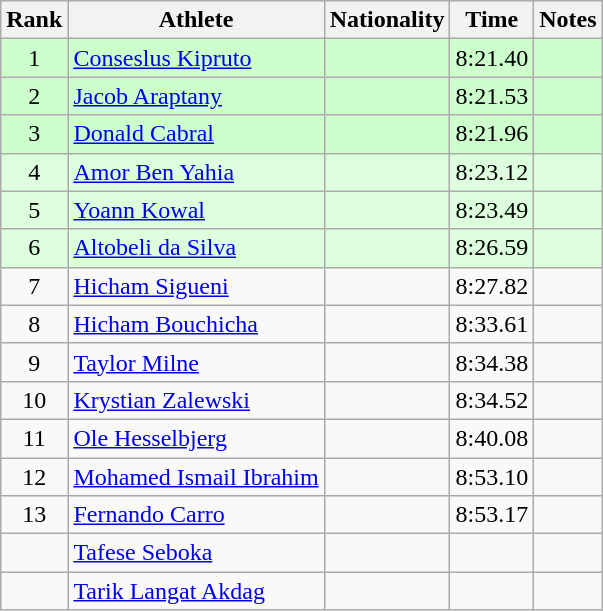<table class="wikitable sortable" style="text-align:center">
<tr>
<th>Rank</th>
<th>Athlete</th>
<th>Nationality</th>
<th>Time</th>
<th>Notes</th>
</tr>
<tr bgcolor=#ccffcc>
<td>1</td>
<td align=left><a href='#'>Conseslus Kipruto</a></td>
<td align=left></td>
<td>8:21.40</td>
<td></td>
</tr>
<tr bgcolor=#ccffcc>
<td>2</td>
<td align=left><a href='#'>Jacob Araptany</a></td>
<td align=left></td>
<td>8:21.53</td>
<td></td>
</tr>
<tr bgcolor=#ccffcc>
<td>3</td>
<td align=left><a href='#'>Donald Cabral</a></td>
<td align=left></td>
<td>8:21.96</td>
<td></td>
</tr>
<tr bgcolor=#ddffdd>
<td>4</td>
<td align=left><a href='#'>Amor Ben Yahia</a></td>
<td align=left></td>
<td>8:23.12</td>
<td></td>
</tr>
<tr bgcolor=#ddffdd>
<td>5</td>
<td align=left><a href='#'>Yoann Kowal</a></td>
<td align=left></td>
<td>8:23.49</td>
<td></td>
</tr>
<tr bgcolor=#ddffdd>
<td>6</td>
<td align=left><a href='#'>Altobeli da Silva</a></td>
<td align=left></td>
<td>8:26.59</td>
<td></td>
</tr>
<tr>
<td>7</td>
<td align=left><a href='#'>Hicham Sigueni</a></td>
<td align=left></td>
<td>8:27.82</td>
<td></td>
</tr>
<tr>
<td>8</td>
<td align=left><a href='#'>Hicham Bouchicha</a></td>
<td align=left></td>
<td>8:33.61</td>
<td></td>
</tr>
<tr>
<td>9</td>
<td align=left><a href='#'>Taylor Milne</a></td>
<td align=left></td>
<td>8:34.38</td>
<td></td>
</tr>
<tr>
<td>10</td>
<td align=left><a href='#'>Krystian Zalewski</a></td>
<td align=left></td>
<td>8:34.52</td>
<td></td>
</tr>
<tr>
<td>11</td>
<td align=left><a href='#'>Ole Hesselbjerg</a></td>
<td align=left></td>
<td>8:40.08</td>
<td></td>
</tr>
<tr>
<td>12</td>
<td align=left><a href='#'>Mohamed Ismail Ibrahim</a></td>
<td align=left></td>
<td>8:53.10</td>
<td></td>
</tr>
<tr>
<td>13</td>
<td align=left><a href='#'>Fernando Carro</a></td>
<td align=left></td>
<td>8:53.17</td>
<td></td>
</tr>
<tr>
<td></td>
<td align=left><a href='#'>Tafese Seboka</a></td>
<td align=left></td>
<td></td>
<td></td>
</tr>
<tr>
<td></td>
<td align=left><a href='#'>Tarik Langat Akdag</a></td>
<td align=left></td>
<td></td>
<td></td>
</tr>
</table>
